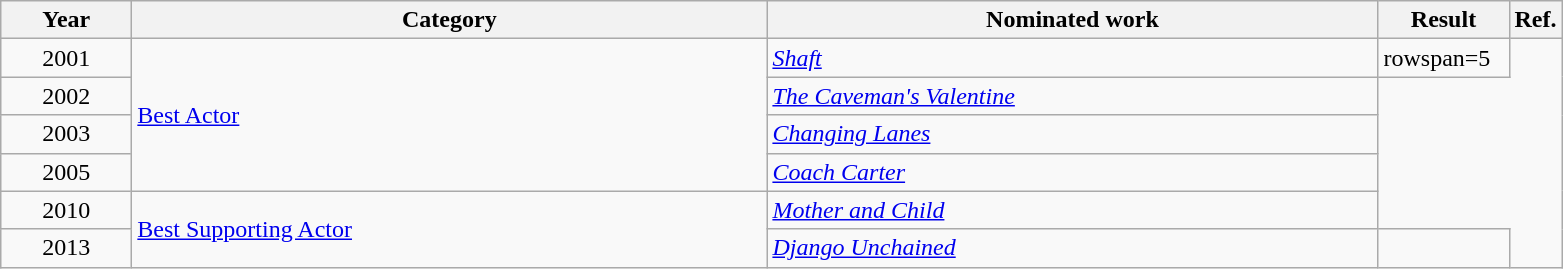<table class=wikitable>
<tr>
<th scope="col" style="width:5em;">Year</th>
<th scope="col" style="width:26em;">Category</th>
<th scope="col" style="width:25em;">Nominated work</th>
<th scope="col" style="width:5em;">Result</th>
<th>Ref.</th>
</tr>
<tr>
<td style="text-align:center;">2001</td>
<td rowspan=4><a href='#'>Best Actor</a></td>
<td><em><a href='#'>Shaft</a></em></td>
<td>rowspan=5 </td>
</tr>
<tr>
<td style="text-align:center;">2002</td>
<td><em><a href='#'>The Caveman's Valentine</a></em></td>
</tr>
<tr>
<td style="text-align:center;">2003</td>
<td><em><a href='#'>Changing Lanes</a></em></td>
</tr>
<tr>
<td style="text-align:center;">2005</td>
<td><em><a href='#'>Coach Carter</a></em></td>
</tr>
<tr>
<td style="text-align:center;">2010</td>
<td rowspan=2><a href='#'>Best Supporting Actor</a></td>
<td><em><a href='#'>Mother and Child</a></em></td>
</tr>
<tr>
<td style="text-align:center;">2013</td>
<td><em><a href='#'>Django Unchained</a></em></td>
<td></td>
</tr>
</table>
